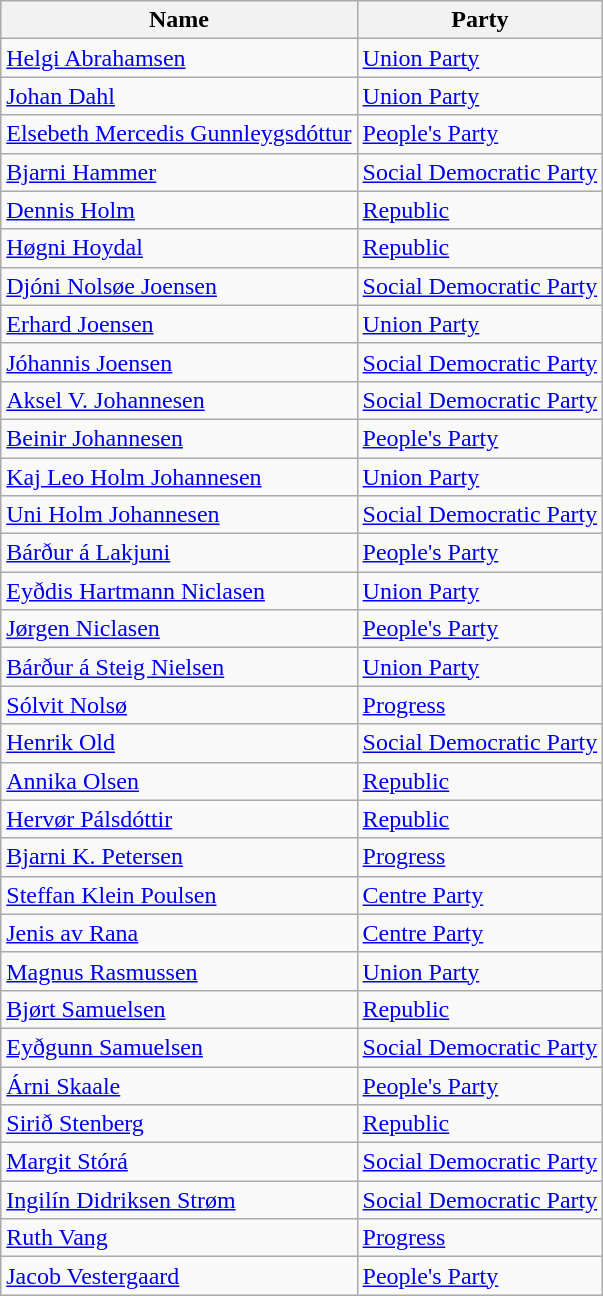<table class="wikitable sortable">
<tr>
<th>Name</th>
<th>Party</th>
</tr>
<tr>
<td><a href='#'>Helgi Abrahamsen</a></td>
<td> <a href='#'>Union Party</a></td>
</tr>
<tr>
<td><a href='#'>Johan Dahl</a></td>
<td> <a href='#'>Union Party</a></td>
</tr>
<tr>
<td><a href='#'>Elsebeth Mercedis Gunnleygsdóttur</a></td>
<td> <a href='#'>People's Party</a></td>
</tr>
<tr>
<td><a href='#'>Bjarni Hammer</a></td>
<td> <a href='#'>Social Democratic Party</a></td>
</tr>
<tr>
<td><a href='#'>Dennis Holm</a></td>
<td> <a href='#'>Republic</a></td>
</tr>
<tr>
<td><a href='#'>Høgni Hoydal</a></td>
<td> <a href='#'>Republic</a></td>
</tr>
<tr>
<td><a href='#'>Djóni Nolsøe Joensen</a></td>
<td> <a href='#'>Social Democratic Party</a></td>
</tr>
<tr>
<td><a href='#'>Erhard Joensen</a></td>
<td> <a href='#'>Union Party</a></td>
</tr>
<tr>
<td><a href='#'>Jóhannis Joensen</a></td>
<td> <a href='#'>Social Democratic Party</a></td>
</tr>
<tr>
<td><a href='#'>Aksel V. Johannesen</a></td>
<td> <a href='#'>Social Democratic Party</a></td>
</tr>
<tr>
<td><a href='#'>Beinir Johannesen</a></td>
<td> <a href='#'>People's Party</a></td>
</tr>
<tr>
<td><a href='#'>Kaj Leo Holm Johannesen</a></td>
<td> <a href='#'>Union Party</a></td>
</tr>
<tr>
<td><a href='#'>Uni Holm Johannesen</a></td>
<td> <a href='#'>Social Democratic Party</a></td>
</tr>
<tr>
<td><a href='#'>Bárður á Lakjuni</a></td>
<td> <a href='#'>People's Party</a></td>
</tr>
<tr>
<td><a href='#'>Eyðdis Hartmann Niclasen</a></td>
<td> <a href='#'>Union Party</a></td>
</tr>
<tr>
<td><a href='#'>Jørgen Niclasen</a></td>
<td> <a href='#'>People's Party</a></td>
</tr>
<tr>
<td><a href='#'>Bárður á Steig Nielsen</a></td>
<td> <a href='#'>Union Party</a></td>
</tr>
<tr>
<td><a href='#'>Sólvit Nolsø</a></td>
<td> <a href='#'>Progress</a></td>
</tr>
<tr>
<td><a href='#'>Henrik Old</a></td>
<td> <a href='#'>Social Democratic Party</a></td>
</tr>
<tr>
<td><a href='#'>Annika Olsen</a></td>
<td> <a href='#'>Republic</a></td>
</tr>
<tr>
<td><a href='#'>Hervør Pálsdóttir</a></td>
<td> <a href='#'>Republic</a></td>
</tr>
<tr>
<td><a href='#'>Bjarni K. Petersen</a></td>
<td> <a href='#'>Progress</a></td>
</tr>
<tr>
<td><a href='#'>Steffan Klein Poulsen</a></td>
<td> <a href='#'>Centre Party</a></td>
</tr>
<tr>
<td><a href='#'>Jenis av Rana</a></td>
<td> <a href='#'>Centre Party</a></td>
</tr>
<tr>
<td><a href='#'>Magnus Rasmussen</a></td>
<td> <a href='#'>Union Party</a></td>
</tr>
<tr>
<td><a href='#'>Bjørt Samuelsen</a></td>
<td> <a href='#'>Republic</a></td>
</tr>
<tr>
<td><a href='#'>Eyðgunn Samuelsen</a></td>
<td> <a href='#'>Social Democratic Party</a></td>
</tr>
<tr>
<td><a href='#'>Árni Skaale</a></td>
<td> <a href='#'>People's Party</a></td>
</tr>
<tr>
<td><a href='#'>Sirið Stenberg</a></td>
<td> <a href='#'>Republic</a></td>
</tr>
<tr>
<td><a href='#'>Margit Stórá</a></td>
<td> <a href='#'>Social Democratic Party</a></td>
</tr>
<tr>
<td><a href='#'>Ingilín Didriksen Strøm</a></td>
<td> <a href='#'>Social Democratic Party</a></td>
</tr>
<tr>
<td><a href='#'>Ruth Vang</a></td>
<td> <a href='#'>Progress</a></td>
</tr>
<tr>
<td><a href='#'>Jacob Vestergaard</a></td>
<td> <a href='#'>People's Party</a></td>
</tr>
</table>
